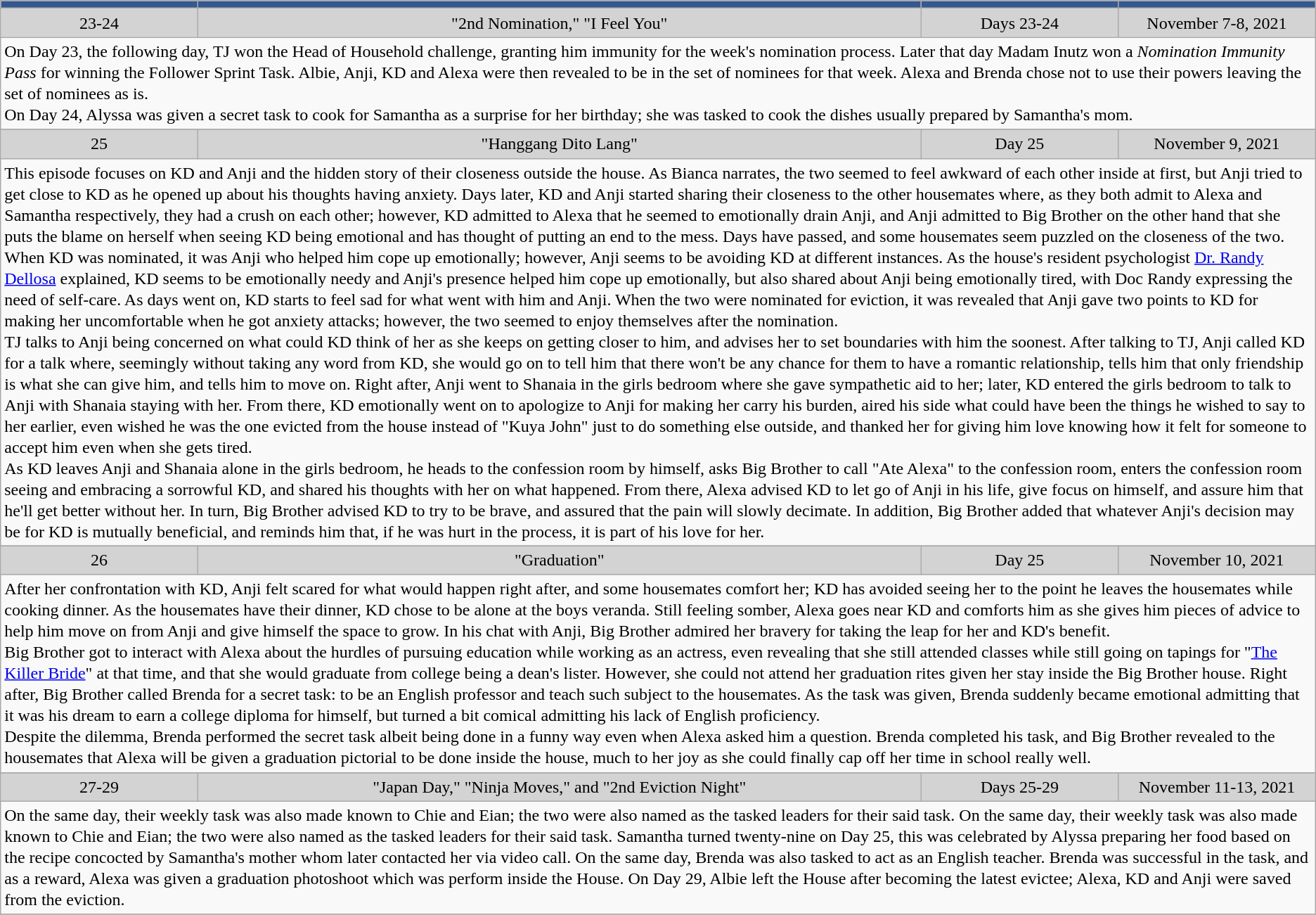<table class="wikitable sortable" style="font-size:100%; line-height:20px; text-align:center">
<tr>
<th width="15%" style="background:#34588F"></th>
<th width="55%" style="background:#34588F"></th>
<th width="15%" style="background:#34588F"></th>
<th width="15%" style="background:#34588F"></th>
</tr>
<tr style="background:lightgrey;">
<td>23-24</td>
<td>"2nd Nomination," "I Feel You"</td>
<td>Days 23-24</td>
<td>November 7-8, 2021</td>
</tr>
<tr>
<td colspan="4" align="left">On Day 23, the following day, TJ won the Head of Household challenge, granting him immunity for the week's nomination process. Later that day Madam Inutz won a <em>Nomination Immunity Pass</em> for winning the Follower Sprint Task. Albie, Anji, KD and Alexa were then revealed to be in the set of nominees for that week. Alexa and Brenda chose not to use their powers leaving the set of nominees as is.<br>On Day 24, Alyssa was given a secret task to cook for Samantha as a surprise for her birthday; she was tasked to cook the dishes usually prepared by Samantha's mom.</td>
</tr>
<tr>
</tr>
<tr style="background:lightgrey;">
<td>25</td>
<td>"Hanggang Dito Lang"</td>
<td>Day 25</td>
<td>November 9, 2021</td>
</tr>
<tr>
<td colspan="4" align="left">This episode focuses on KD and Anji and the hidden story of their closeness outside the house. As Bianca narrates, the two seemed to feel awkward of each other inside at first, but Anji tried to get close to KD as he opened up about his thoughts having anxiety. Days later, KD and Anji started sharing their closeness to the other housemates where, as they both admit to Alexa and Samantha respectively, they had a crush on each other; however, KD admitted to Alexa that he seemed to emotionally drain Anji, and Anji admitted to Big Brother on the other hand that she puts the blame on herself when seeing KD being emotional and has thought of putting an end to the mess. Days have passed, and some housemates seem puzzled on the closeness of the two. When KD was nominated, it was Anji who helped him cope up emotionally; however, Anji seems to be avoiding KD at different instances. As the house's resident psychologist <a href='#'>Dr. Randy Dellosa</a> explained, KD seems to be emotionally needy and Anji's presence helped him cope up emotionally, but also shared about Anji being emotionally tired, with Doc Randy expressing the need of self-care. As days went on, KD starts to feel sad for what went with him and Anji. When the two were nominated for eviction, it was revealed that Anji gave two points to KD for making her uncomfortable when he got anxiety attacks; however, the two seemed to enjoy themselves after the nomination.<br>TJ talks to Anji being concerned on what could KD think of her as she keeps on getting closer to him, and advises her to set boundaries with him the soonest. After talking to TJ, Anji called KD for a talk where, seemingly without taking any word from KD, she would go on to tell him that there won't be any chance for them to have a romantic relationship, tells him that only friendship is what she can give him, and tells him to move on. Right after, Anji went to Shanaia in the girls bedroom where she gave sympathetic aid to her; later, KD entered the girls bedroom to talk to Anji with Shanaia staying with her. From there, KD emotionally went on to apologize to Anji for making her carry his burden, aired his side what could have been the things he wished to say to her earlier, even wished he was the one evicted from the house instead of "Kuya John" just to do something else outside, and thanked her for giving him love knowing how it felt for someone to accept him even when she gets tired.<br>As KD leaves Anji and Shanaia alone in the girls bedroom, he heads to the confession room by himself, asks Big Brother to call "Ate Alexa" to the confession room, enters the confession room seeing and embracing a sorrowful KD, and shared his thoughts with her on what happened. From there, Alexa advised KD to let go of Anji in his life, give focus on himself, and assure him that he'll get better without her. In turn, Big Brother advised KD to try to be brave, and assured that the pain will slowly decimate. In addition, Big Brother added that whatever Anji's decision may be for KD is mutually beneficial, and reminds him that, if he was hurt in the process, it is part of his love for her.</td>
</tr>
<tr>
</tr>
<tr style="background:lightgrey;">
<td>26</td>
<td>"Graduation"</td>
<td>Day 25</td>
<td>November 10, 2021</td>
</tr>
<tr>
<td colspan="4" align="left">After her confrontation with KD, Anji felt scared for what would happen right after, and some housemates comfort her; KD has avoided seeing her to the point he leaves the housemates while cooking dinner. As the housemates have their dinner, KD chose to be alone at the boys veranda. Still feeling somber, Alexa goes near KD and comforts him as she gives him pieces of advice to help him move on from Anji and give himself the space to grow. In his chat with Anji, Big Brother admired her bravery for taking the leap for her and KD's benefit.<br>Big Brother got to interact with Alexa about the hurdles of pursuing education while working as an actress, even revealing that she still attended classes while still going on tapings for "<a href='#'>The Killer Bride</a>" at that time, and that she would graduate from college being a dean's lister. However, she could not attend her graduation rites given her stay inside the Big Brother house. Right after, Big Brother called Brenda for a secret task: to be an English professor and teach such subject to the housemates. As the task was given, Brenda suddenly became emotional admitting that it was his dream to earn a college diploma for himself, but turned a bit comical admitting his lack of English proficiency.<br>Despite the dilemma, Brenda performed the secret task albeit being done in a funny way even when Alexa asked him a question. Brenda completed his task, and Big Brother revealed to the housemates that Alexa will be given a graduation pictorial to be done inside the house, much to her joy as she could finally cap off her time in school really well.</td>
</tr>
<tr>
</tr>
<tr style="background:lightgrey;">
<td>27-29</td>
<td>"Japan Day," "Ninja Moves," and "2nd Eviction Night"</td>
<td>Days 25-29</td>
<td>November 11-13, 2021</td>
</tr>
<tr>
<td colspan="4" align="left">On the same day, their weekly task was also made known to Chie and Eian; the two were also named as the tasked leaders for their said task. On the same day, their weekly task was also made known to Chie and Eian; the two were also named as the tasked leaders for their said task. Samantha turned twenty-nine on Day 25, this was celebrated by Alyssa preparing her food based on the recipe concocted by Samantha's mother whom later contacted her via video call. On the same day, Brenda was also tasked to act as an English teacher. Brenda was successful in the task, and as a reward, Alexa was given a graduation photoshoot which was perform inside the House. On Day 29, Albie left the House after becoming the latest evictee; Alexa, KD and Anji were saved from the eviction.</td>
</tr>
<tr>
</tr>
</table>
